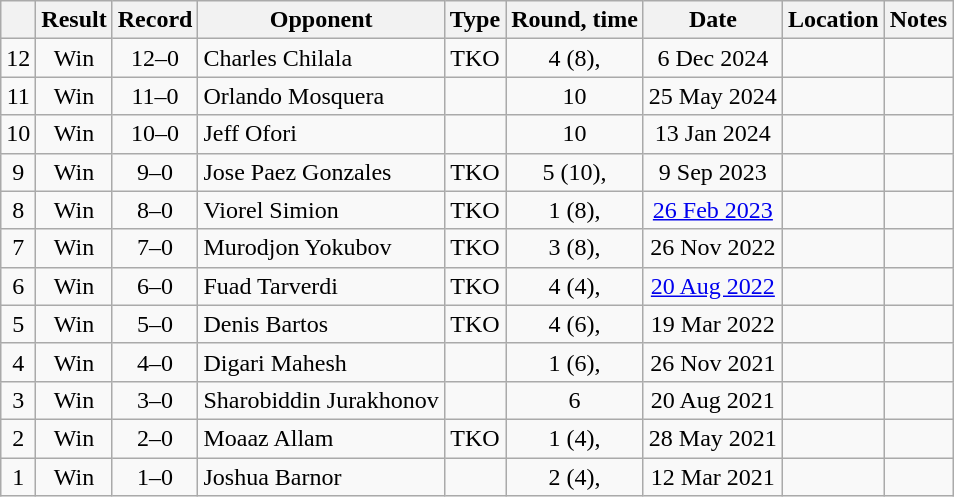<table class="wikitable" style="text-align:center">
<tr>
<th></th>
<th>Result</th>
<th>Record</th>
<th>Opponent</th>
<th>Type</th>
<th>Round, time</th>
<th>Date</th>
<th>Location</th>
<th>Notes</th>
</tr>
<tr>
<td>12</td>
<td>Win</td>
<td>12–0</td>
<td align="left">Charles Chilala</td>
<td>TKO</td>
<td>4 (8), </td>
<td>6 Dec 2024</td>
<td align="left"></td>
<td></td>
</tr>
<tr>
<td>11</td>
<td>Win</td>
<td>11–0</td>
<td align="left">Orlando Mosquera</td>
<td></td>
<td>10</td>
<td>25 May 2024</td>
<td align="left"></td>
<td></td>
</tr>
<tr>
<td>10</td>
<td>Win</td>
<td>10–0</td>
<td align="left">Jeff Ofori</td>
<td></td>
<td>10</td>
<td>13 Jan 2024</td>
<td align="left"></td>
<td></td>
</tr>
<tr>
<td>9</td>
<td>Win</td>
<td>9–0</td>
<td align="left">Jose Paez Gonzales</td>
<td>TKO</td>
<td>5 (10), </td>
<td>9 Sep 2023</td>
<td align="left"></td>
<td></td>
</tr>
<tr>
<td>8</td>
<td>Win</td>
<td>8–0</td>
<td align="left">Viorel Simion</td>
<td>TKO</td>
<td>1 (8), </td>
<td><a href='#'>26 Feb 2023</a></td>
<td align="left"></td>
<td></td>
</tr>
<tr>
<td>7</td>
<td>Win</td>
<td>7–0</td>
<td align="left">Murodjon Yokubov</td>
<td>TKO</td>
<td>3 (8), </td>
<td>26 Nov 2022</td>
<td align="left"></td>
<td></td>
</tr>
<tr>
<td>6</td>
<td>Win</td>
<td>6–0</td>
<td align="left">Fuad Tarverdi</td>
<td>TKO</td>
<td>4 (4), </td>
<td><a href='#'>20 Aug 2022</a></td>
<td align="left"></td>
<td></td>
</tr>
<tr>
<td>5</td>
<td>Win</td>
<td>5–0</td>
<td align="left">Denis Bartos</td>
<td>TKO</td>
<td>4 (6), </td>
<td>19 Mar 2022</td>
<td align="left"></td>
<td></td>
</tr>
<tr>
<td>4</td>
<td>Win</td>
<td>4–0</td>
<td style="text-align:left;">Digari Mahesh</td>
<td></td>
<td>1 (6), </td>
<td>26 Nov 2021</td>
<td style="text-align:left;"></td>
<td></td>
</tr>
<tr>
<td>3</td>
<td>Win</td>
<td>3–0</td>
<td style="text-align:left;">Sharobiddin Jurakhonov</td>
<td></td>
<td>6</td>
<td>20 Aug 2021</td>
<td style="text-align:left;"></td>
<td></td>
</tr>
<tr>
<td>2</td>
<td>Win</td>
<td>2–0</td>
<td style="text-align:left;">Moaaz Allam</td>
<td>TKO</td>
<td>1 (4), </td>
<td>28 May 2021</td>
<td style="text-align:left;"></td>
<td></td>
</tr>
<tr>
<td>1</td>
<td>Win</td>
<td>1–0</td>
<td style="text-align:left;">Joshua Barnor</td>
<td></td>
<td>2 (4), </td>
<td>12 Mar 2021</td>
<td style="text-align:left;"></td>
<td></td>
</tr>
</table>
